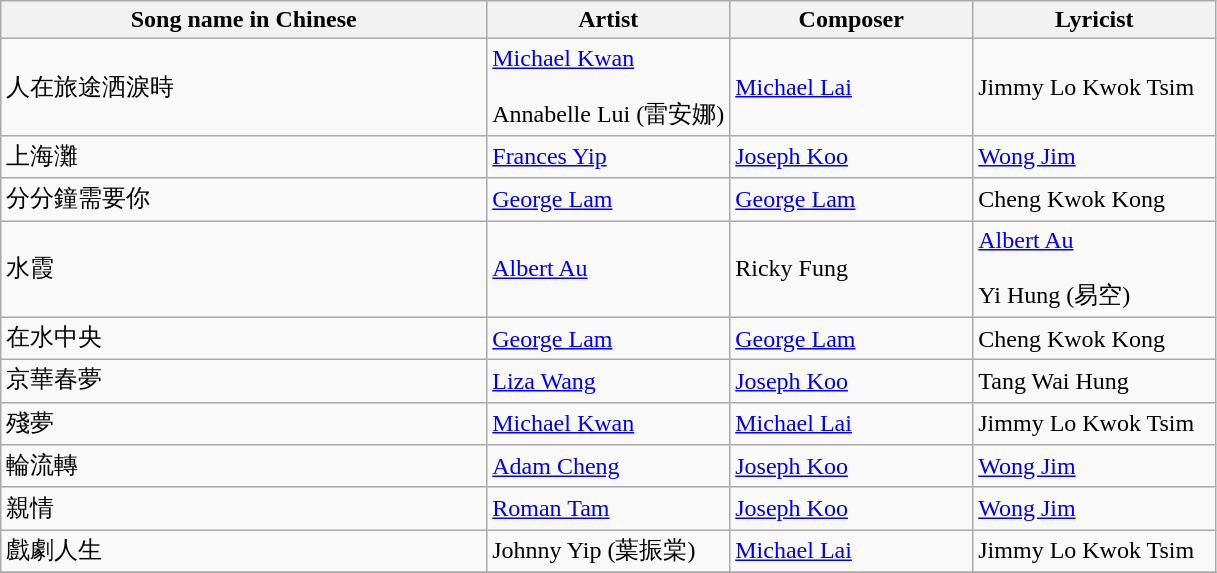<table class="wikitable">
<tr>
<th width=40%>Song name in Chinese</th>
<th width=20%>Artist</th>
<th width=20%>Composer</th>
<th width=20%>Lyricist</th>
</tr>
<tr>
<td>人在旅途洒淚時</td>
<td><a href='#'>Michael Kwan</a><br><br>Annabelle Lui (雷安娜)</td>
<td><a href='#'>Michael Lai</a></td>
<td>Jimmy Lo Kwok Tsim</td>
</tr>
<tr>
<td>上海灘</td>
<td><a href='#'>Frances Yip</a></td>
<td><a href='#'>Joseph Koo</a></td>
<td><a href='#'>Wong Jim</a></td>
</tr>
<tr>
<td>分分鐘需要你</td>
<td><a href='#'>George Lam</a></td>
<td><a href='#'>George Lam</a></td>
<td>Cheng Kwok Kong</td>
</tr>
<tr>
<td>水霞</td>
<td><a href='#'>Albert Au</a></td>
<td>Ricky Fung</td>
<td><a href='#'>Albert Au</a><br><br>Yi Hung (易空)</td>
</tr>
<tr>
<td>在水中央</td>
<td><a href='#'>George Lam</a></td>
<td><a href='#'>George Lam</a></td>
<td>Cheng Kwok Kong</td>
</tr>
<tr>
<td>京華春夢</td>
<td><a href='#'>Liza Wang</a></td>
<td><a href='#'>Joseph Koo</a></td>
<td>Tang Wai Hung</td>
</tr>
<tr>
<td>殘夢</td>
<td><a href='#'>Michael Kwan</a></td>
<td><a href='#'>Michael Lai</a></td>
<td>Jimmy Lo Kwok Tsim</td>
</tr>
<tr>
<td>輪流轉</td>
<td><a href='#'>Adam Cheng</a></td>
<td><a href='#'>Joseph Koo</a></td>
<td><a href='#'>Wong Jim</a></td>
</tr>
<tr>
<td>親情</td>
<td><a href='#'>Roman Tam</a></td>
<td><a href='#'>Joseph Koo</a></td>
<td><a href='#'>Wong Jim</a></td>
</tr>
<tr>
<td>戲劇人生</td>
<td>Johnny Yip (葉振棠)</td>
<td><a href='#'>Michael Lai</a></td>
<td>Jimmy Lo Kwok Tsim</td>
</tr>
<tr>
</tr>
</table>
